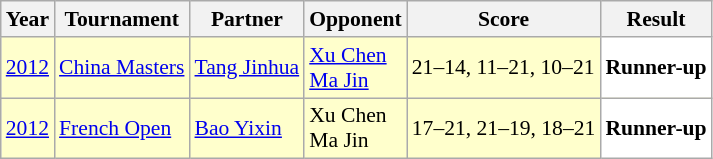<table class="sortable wikitable" style="font-size: 90%;">
<tr>
<th>Year</th>
<th>Tournament</th>
<th>Partner</th>
<th>Opponent</th>
<th>Score</th>
<th>Result</th>
</tr>
<tr style="background:#FFFFCC">
<td align="center"><a href='#'>2012</a></td>
<td align="left"><a href='#'>China Masters</a></td>
<td align="left"> <a href='#'>Tang Jinhua</a></td>
<td align="left"> <a href='#'>Xu Chen</a><br> <a href='#'>Ma Jin</a></td>
<td align="left">21–14, 11–21, 10–21</td>
<td style="text-align:left; background:white"> <strong>Runner-up</strong></td>
</tr>
<tr style="background:#FFFFCC">
<td align="center"><a href='#'>2012</a></td>
<td align="left"><a href='#'>French Open</a></td>
<td align="left"> <a href='#'>Bao Yixin</a></td>
<td align="left"> Xu Chen<br> Ma Jin</td>
<td align="left">17–21, 21–19, 18–21</td>
<td style="text-align:left; background:white"> <strong>Runner-up</strong></td>
</tr>
</table>
